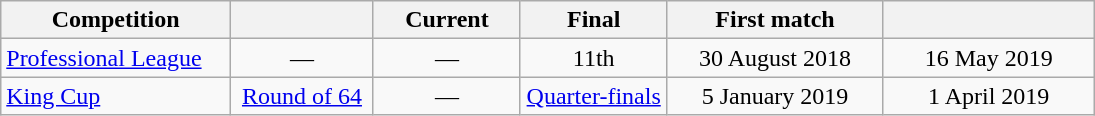<table class="wikitable" style="text-align:center; width:730px;">
<tr>
<th style="text-align:center; width:150px;">Competition</th>
<th style="text-align:center; width:100px;"></th>
<th style="text-align:center; width:100px;">Current<br></th>
<th style="text-align:center; width:100px;">Final<br></th>
<th style="text-align:center; width:160px;">First match</th>
<th style="text-align:center; width:160px;"></th>
</tr>
<tr>
<td style="text-align:left;"><a href='#'>Professional League</a></td>
<td>—</td>
<td>—</td>
<td>11th</td>
<td>30 August 2018</td>
<td>16 May 2019</td>
</tr>
<tr>
<td style="text-align:left;"><a href='#'>King Cup</a></td>
<td><a href='#'>Round of 64</a></td>
<td>—</td>
<td><a href='#'>Quarter-finals</a></td>
<td>5 January 2019</td>
<td>1 April 2019</td>
</tr>
</table>
